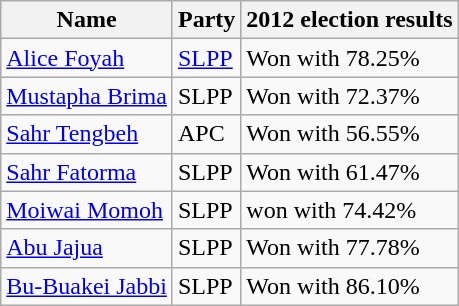<table class="wikitable">
<tr>
<th>Name</th>
<th>Party</th>
<th>2012 election results</th>
</tr>
<tr>
<td><a href='#'>Alice Foyah</a></td>
<td><a href='#'>SLPP</a></td>
<td>Won with 78.25%</td>
</tr>
<tr>
<td><a href='#'>Mustapha Brima</a></td>
<td>SLPP</td>
<td>Won with 72.37%</td>
</tr>
<tr>
<td><a href='#'>Sahr Tengbeh</a></td>
<td>APC</td>
<td>Won with 56.55%</td>
</tr>
<tr>
<td><a href='#'>Sahr Fatorma</a></td>
<td>SLPP</td>
<td>Won with 61.47%</td>
</tr>
<tr>
<td><a href='#'>Moiwai Momoh</a></td>
<td>SLPP</td>
<td>won with 74.42%</td>
</tr>
<tr>
<td><a href='#'>Abu Jajua</a></td>
<td>SLPP</td>
<td>Won with 77.78%</td>
</tr>
<tr>
<td><a href='#'>Bu-Buakei Jabbi</a></td>
<td>SLPP</td>
<td>Won with 86.10%</td>
</tr>
</table>
